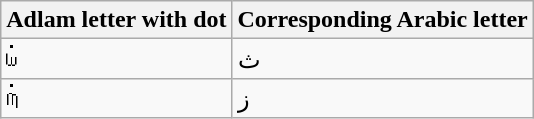<table class="wikitable">
<tr>
<th>Adlam letter with dot</th>
<th>Corresponding Arabic letter</th>
</tr>
<tr>
<td>𞤧𞥊</td>
<td>ث</td>
</tr>
<tr>
<td>𞤶𞥊</td>
<td>ز</td>
</tr>
</table>
